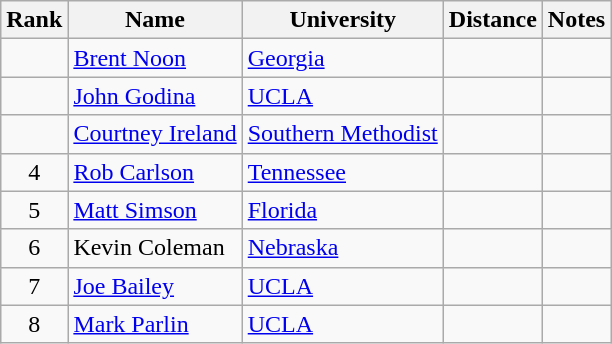<table class="wikitable sortable" style="text-align:center">
<tr>
<th>Rank</th>
<th>Name</th>
<th>University</th>
<th>Distance</th>
<th>Notes</th>
</tr>
<tr>
<td></td>
<td align=left><a href='#'>Brent Noon</a></td>
<td align=left><a href='#'>Georgia</a></td>
<td></td>
<td></td>
</tr>
<tr>
<td></td>
<td align=left><a href='#'>John Godina</a></td>
<td align=left><a href='#'>UCLA</a></td>
<td></td>
<td></td>
</tr>
<tr>
<td></td>
<td align=left><a href='#'>Courtney Ireland</a> </td>
<td align=left><a href='#'>Southern Methodist</a></td>
<td></td>
<td></td>
</tr>
<tr>
<td>4</td>
<td align=left><a href='#'>Rob Carlson</a></td>
<td align="left"><a href='#'>Tennessee</a></td>
<td></td>
<td></td>
</tr>
<tr>
<td>5</td>
<td align=left><a href='#'>Matt Simson</a> </td>
<td align=left><a href='#'>Florida</a></td>
<td></td>
<td></td>
</tr>
<tr>
<td>6</td>
<td align=left>Kevin Coleman</td>
<td align=left><a href='#'>Nebraska</a></td>
<td></td>
<td></td>
</tr>
<tr>
<td>7</td>
<td align=left><a href='#'>Joe Bailey</a></td>
<td align="left"><a href='#'>UCLA</a></td>
<td></td>
<td></td>
</tr>
<tr>
<td>8</td>
<td align=left><a href='#'>Mark Parlin</a></td>
<td align="left"><a href='#'>UCLA</a></td>
<td></td>
<td></td>
</tr>
</table>
